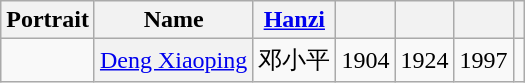<table class="wikitable unsortable" style=text-align:center>
<tr>
<th scope="col">Portrait</th>
<th scope="col">Name</th>
<th scope="col"><a href='#'>Hanzi</a></th>
<th scope="col"></th>
<th scope="col"></th>
<th scope="col"></th>
<th scope=col class="unsortable"></th>
</tr>
<tr>
<td></td>
<th align="center" scope="row" style="font-weight:normal;"><a href='#'>Deng Xiaoping</a></th>
<td data-sort-value="34">邓小平</td>
<td>1904</td>
<td>1924</td>
<td>1997</td>
<td></td>
</tr>
</table>
